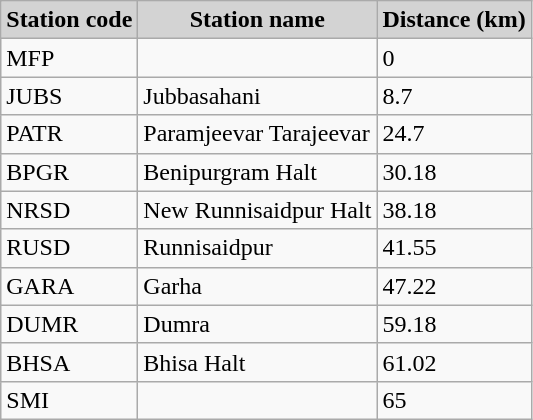<table class="wikitable">
<tr>
<th style="background-color:lightgray">Station code</th>
<th style="background-color:lightgray">Station name</th>
<th style="background-color:lightgray">Distance (km)</th>
</tr>
<tr>
<td valign="top">MFP</td>
<td valign="top"></td>
<td valign="top">0</td>
</tr>
<tr>
<td valign="top">JUBS</td>
<td valign="top">Jubbasahani</td>
<td valign="top">8.7</td>
</tr>
<tr>
<td valign="top">PATR</td>
<td valign="top">Paramjeevar Tarajeevar</td>
<td valign="top">24.7</td>
</tr>
<tr>
<td valign="top">BPGR</td>
<td valign="top">Benipurgram Halt</td>
<td valign="top">30.18</td>
</tr>
<tr>
<td valign="top">NRSD</td>
<td valign="top">New Runnisaidpur Halt</td>
<td valign="top">38.18</td>
</tr>
<tr>
<td valign="top">RUSD</td>
<td valign="top">Runnisaidpur</td>
<td valign="top">41.55</td>
</tr>
<tr>
<td valign="top">GARA</td>
<td valign="top">Garha</td>
<td valign="top">47.22</td>
</tr>
<tr>
<td valign="top">DUMR</td>
<td valign="top">Dumra</td>
<td valign="top">59.18</td>
</tr>
<tr>
<td valign="top">BHSA</td>
<td valign="top">Bhisa Halt</td>
<td valign="top">61.02</td>
</tr>
<tr>
<td valign="top">SMI</td>
<td valign="top"></td>
<td valign="top">65</td>
</tr>
</table>
